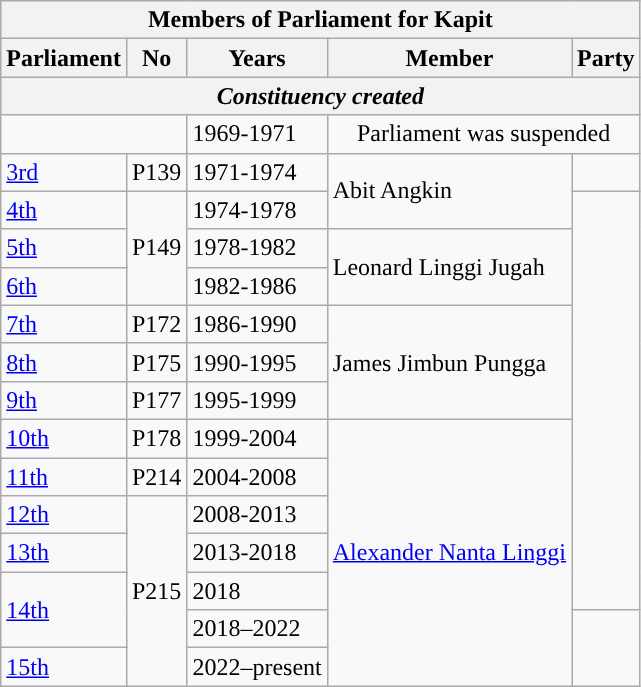<table class=wikitable>
<tr>
<th colspan="5">Members of Parliament for Kapit</th>
</tr>
<tr>
<th>Parliament</th>
<th>No</th>
<th>Years</th>
<th>Member</th>
<th>Party</th>
</tr>
<tr>
<th colspan="5" align="center"><em>Constituency created</em></th>
</tr>
<tr>
<td colspan="2"></td>
<td>1969-1971</td>
<td colspan=2 align=center>Parliament was suspended</td>
</tr>
<tr>
<td><a href='#'>3rd</a></td>
<td>P139</td>
<td>1971-1974</td>
<td rowspan=2>Abit Angkin</td>
<td></td>
</tr>
<tr>
<td><a href='#'>4th</a></td>
<td rowspan="3">P149</td>
<td>1974-1978</td>
<td rowspan=11></td>
</tr>
<tr>
<td><a href='#'>5th</a></td>
<td>1978-1982</td>
<td rowspan=2>Leonard Linggi Jugah</td>
</tr>
<tr>
<td><a href='#'>6th</a></td>
<td>1982-1986</td>
</tr>
<tr>
<td><a href='#'>7th</a></td>
<td>P172</td>
<td>1986-1990</td>
<td rowspan=3>James Jimbun Pungga</td>
</tr>
<tr>
<td><a href='#'>8th</a></td>
<td>P175</td>
<td>1990-1995</td>
</tr>
<tr>
<td><a href='#'>9th</a></td>
<td>P177</td>
<td>1995-1999</td>
</tr>
<tr>
<td><a href='#'>10th</a></td>
<td>P178</td>
<td>1999-2004</td>
<td rowspan="7"><a href='#'>Alexander Nanta Linggi</a></td>
</tr>
<tr>
<td><a href='#'>11th</a></td>
<td>P214</td>
<td>2004-2008</td>
</tr>
<tr>
<td><a href='#'>12th</a></td>
<td rowspan="5">P215</td>
<td>2008-2013</td>
</tr>
<tr>
<td><a href='#'>13th</a></td>
<td>2013-2018</td>
</tr>
<tr>
<td rowspan=2><a href='#'>14th</a></td>
<td>2018</td>
</tr>
<tr>
<td>2018–2022</td>
<td rowspan="2"></td>
</tr>
<tr>
<td><a href='#'>15th</a></td>
<td>2022–present</td>
</tr>
</table>
